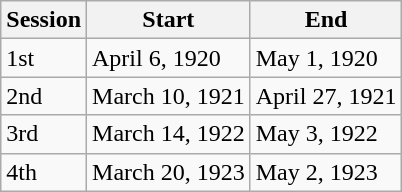<table class="wikitable">
<tr>
<th>Session</th>
<th>Start</th>
<th>End</th>
</tr>
<tr>
<td>1st</td>
<td>April 6, 1920</td>
<td>May 1, 1920</td>
</tr>
<tr>
<td>2nd</td>
<td>March 10, 1921</td>
<td>April 27, 1921</td>
</tr>
<tr>
<td>3rd</td>
<td>March 14, 1922</td>
<td>May 3, 1922</td>
</tr>
<tr>
<td>4th</td>
<td>March 20, 1923</td>
<td>May 2, 1923</td>
</tr>
</table>
